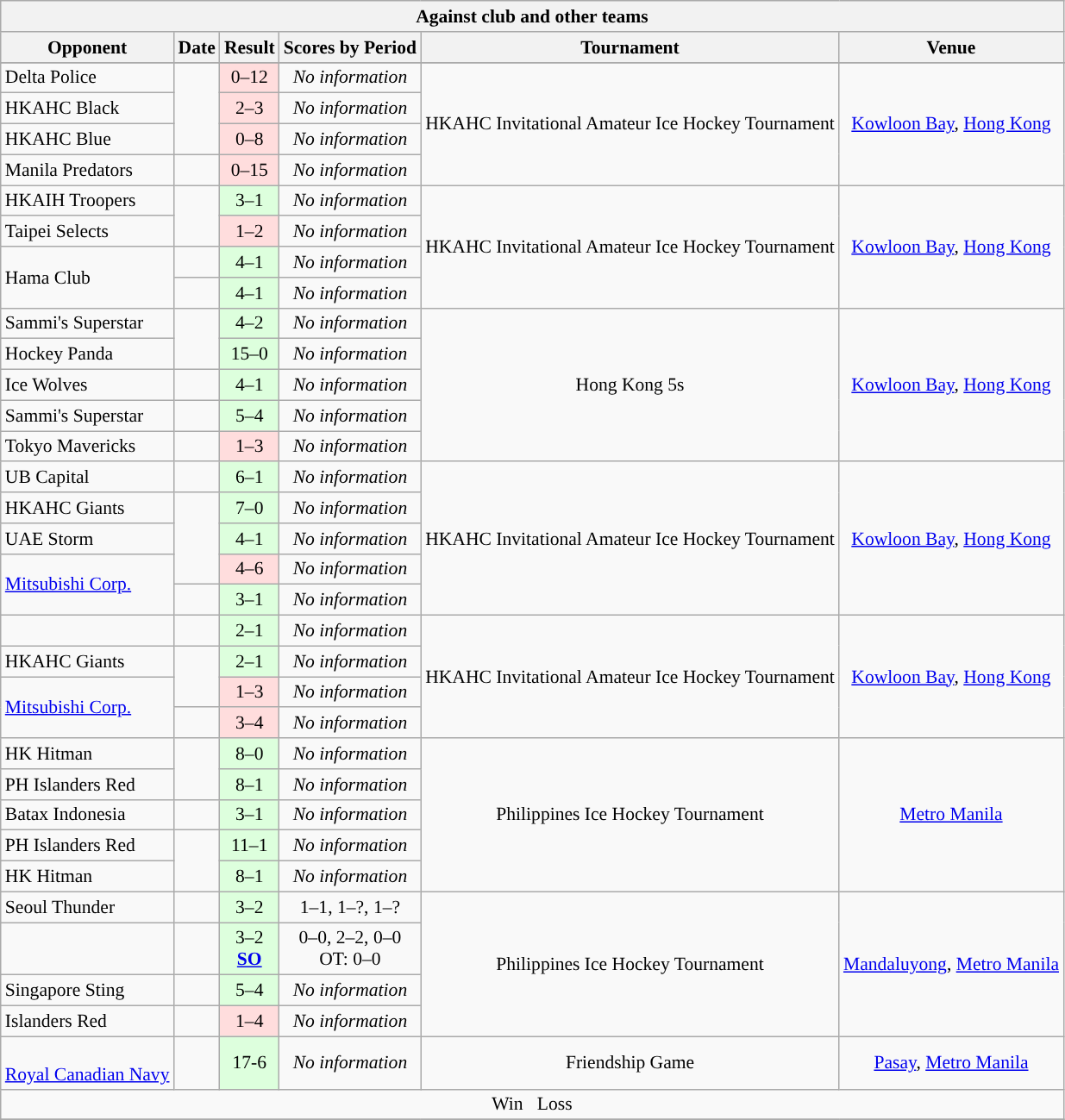<table class="wikitable collapsible" style="font-size: 90%">
<tr>
<th colspan="12">Against club and other teams</th>
</tr>
<tr>
<th>Opponent</th>
<th>Date</th>
<th>Result</th>
<th>Scores by Period</th>
<th>Tournament</th>
<th>Venue</th>
</tr>
<tr>
</tr>
<tr style="text-align:center;">
<td style="text-align:left;"> Delta Police</td>
<td rowspan=3></td>
<td style="background:#ffdddd;">0–12</td>
<td><em>No information</em></td>
<td rowspan=4>HKAHC Invitational Amateur Ice Hockey Tournament</td>
<td rowspan=4><a href='#'>Kowloon Bay</a>, <a href='#'>Hong Kong</a></td>
</tr>
<tr style="text-align:center;">
<td style="text-align:left;"> HKAHC Black</td>
<td style="background:#ffdddd;">2–3</td>
<td><em>No information</em></td>
</tr>
<tr style="text-align:center;">
<td style="text-align:left;"> HKAHC Blue</td>
<td style="background:#ffdddd;">0–8</td>
<td><em>No information</em></td>
</tr>
<tr style="text-align:center;">
<td style="text-align:left;"> Manila Predators</td>
<td></td>
<td style="background:#ffdddd;">0–15</td>
<td><em>No information</em></td>
</tr>
<tr style="text-align:center;">
<td style="text-align:left;"> HKAIH Troopers</td>
<td rowspan=2></td>
<td style="background:#ddffdd;">3–1</td>
<td><em>No information</em></td>
<td rowspan=4>HKAHC Invitational Amateur Ice Hockey Tournament</td>
<td rowspan=4><a href='#'>Kowloon Bay</a>, <a href='#'>Hong Kong</a></td>
</tr>
<tr style="text-align:center;">
<td style="text-align:left;"> Taipei Selects</td>
<td style="background:#ffdddd;">1–2</td>
<td><em>No information</em></td>
</tr>
<tr style="text-align:center;">
<td style="text-align:left;" rowspan=2> Hama Club</td>
<td></td>
<td style="background:#ddffdd;">4–1</td>
<td><em>No information</em></td>
</tr>
<tr style="text-align:center;">
<td></td>
<td style="background:#ddffdd;">4–1</td>
<td><em>No information</em></td>
</tr>
<tr style="text-align:center;">
<td style="text-align:left;"> Sammi's Superstar</td>
<td rowspan=2></td>
<td style="background:#ddffdd;">4–2</td>
<td><em>No information</em></td>
<td rowspan=5>Hong Kong 5s</td>
<td rowspan=5><a href='#'>Kowloon Bay</a>, <a href='#'>Hong Kong</a></td>
</tr>
<tr style="text-align:center;">
<td style="text-align:left;"> Hockey Panda</td>
<td style="background:#ddffdd;">15–0</td>
<td><em>No information</em></td>
</tr>
<tr style="text-align:center;">
<td style="text-align:left;"> Ice Wolves</td>
<td></td>
<td style="background:#ddffdd;">4–1</td>
<td><em>No information</em></td>
</tr>
<tr style="text-align:center;">
<td style="text-align:left;"> Sammi's Superstar</td>
<td></td>
<td style="background:#ddffdd;">5–4</td>
<td><em>No information</em></td>
</tr>
<tr style="text-align:center;">
<td style="text-align:left;"> Tokyo Mavericks</td>
<td></td>
<td style="background:#ffdddd;">1–3</td>
<td><em>No information</em></td>
</tr>
<tr style="text-align:center;">
<td style="text-align:left;"> UB Capital</td>
<td></td>
<td style="background:#ddffdd;">6–1</td>
<td><em>No information</em></td>
<td rowspan=5>HKAHC Invitational Amateur Ice Hockey Tournament</td>
<td rowspan=5><a href='#'>Kowloon Bay</a>, <a href='#'>Hong Kong</a></td>
</tr>
<tr style="text-align:center;">
<td style="text-align:left;"> HKAHC Giants</td>
<td rowspan=3></td>
<td style="background:#ddffdd;">7–0</td>
<td><em>No information</em></td>
</tr>
<tr style="text-align:center;">
<td style="text-align:left;"> UAE Storm</td>
<td style="background:#ddffdd;">4–1</td>
<td><em>No information</em></td>
</tr>
<tr style="text-align:center;">
<td style="text-align:left;" rowspan=2> <a href='#'>Mitsubishi Corp.</a></td>
<td style="background:#ffdddd;">4–6</td>
<td><em>No information</em></td>
</tr>
<tr style="text-align:center;">
<td></td>
<td style="background:#ddffdd;">3–1</td>
<td><em>No information</em></td>
</tr>
<tr style="text-align:center;">
<td style="text-align:left;"></td>
<td></td>
<td style="background:#ddffdd;">2–1</td>
<td><em>No information</em></td>
<td rowspan=4>HKAHC Invitational Amateur Ice Hockey Tournament</td>
<td rowspan=4><a href='#'>Kowloon Bay</a>, <a href='#'>Hong Kong</a></td>
</tr>
<tr style="text-align:center;">
<td style="text-align:left;"> HKAHC Giants</td>
<td rowspan=2></td>
<td style="background:#ddffdd;">2–1</td>
<td><em>No information</em></td>
</tr>
<tr style="text-align:center;">
<td style="text-align:left;" rowspan=2> <a href='#'>Mitsubishi Corp.</a></td>
<td style="background:#ffdddd;">1–3</td>
<td><em>No information</em></td>
</tr>
<tr style="text-align:center;">
<td></td>
<td style="background:#ffdddd;">3–4</td>
<td><em>No information</em></td>
</tr>
<tr style="text-align:center;">
<td style="text-align:left;"> HK Hitman</td>
<td rowspan=2></td>
<td style="background:#ddffdd;">8–0</td>
<td><em>No information</em></td>
<td rowspan=5>Philippines Ice Hockey Tournament</td>
<td rowspan=5><a href='#'>Metro Manila</a></td>
</tr>
<tr style="text-align:center;">
<td style="text-align:left;"> PH Islanders Red</td>
<td style="background:#ddffdd;">8–1</td>
<td><em>No information</em></td>
</tr>
<tr style="text-align:center;">
<td style="text-align:left;"> Batax Indonesia</td>
<td></td>
<td style="background:#ddffdd;">3–1</td>
<td><em>No information</em></td>
</tr>
<tr style="text-align:center;">
<td style="text-align:left;"> PH Islanders Red</td>
<td rowspan=2></td>
<td style="background:#ddffdd;">11–1</td>
<td><em>No information</em></td>
</tr>
<tr style="text-align:center;">
<td style="text-align:left;"> HK Hitman</td>
<td style="background:#ddffdd;">8–1</td>
<td><em>No information</em></td>
</tr>
<tr style="text-align:center;">
<td style="text-align:left;"> Seoul Thunder</td>
<td></td>
<td style="background:#ddffdd;">3–2</td>
<td>1–1, 1–?, 1–?</td>
<td rowspan=4>Philippines Ice Hockey Tournament</td>
<td rowspan="4"><a href='#'>Mandaluyong</a>, <a href='#'>Metro Manila</a></td>
</tr>
<tr style="text-align:center;">
<td style="text-align:left;"></td>
<td></td>
<td style="background:#ddffdd;">3–2<br><strong><a href='#'>SO</a></strong></td>
<td>0–0, 2–2, 0–0<br>OT: 0–0</td>
</tr>
<tr style="text-align:center;">
<td style="text-align:left;"> Singapore Sting</td>
<td></td>
<td style="background:#ddffdd;">5–4</td>
<td><em>No information</em></td>
</tr>
<tr style="text-align:center;">
<td style="text-align:left;"> Islanders Red</td>
<td></td>
<td style="background:#ffdddd;">1–4</td>
<td><em>No information</em></td>
</tr>
<tr style="text-align:center;">
<td style="text-align:left;"><br> <a href='#'>Royal Canadian Navy</a></td>
<td></td>
<td style="background:#ddffdd;">17-6</td>
<td><em>No information</em></td>
<td>Friendship Game</td>
<td><a href='#'>Pasay</a>, <a href='#'>Metro Manila</a></td>
</tr>
<tr style="text-align:center;">
<td style="text-align:center;" colspan="12"> Win   Loss</td>
</tr>
<tr>
</tr>
</table>
